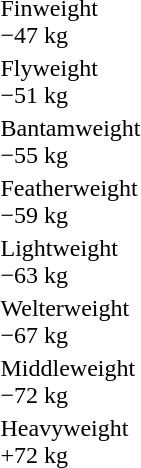<table>
<tr>
<td rowspan=2>Finweight<br>−47 kg</td>
<td rowspan=2></td>
<td rowspan=2></td>
<td></td>
</tr>
<tr>
<td></td>
</tr>
<tr>
<td rowspan=2>Flyweight<br>−51 kg</td>
<td rowspan=2></td>
<td rowspan=2></td>
<td></td>
</tr>
<tr>
<td></td>
</tr>
<tr>
<td rowspan=2>Bantamweight<br>−55 kg</td>
<td rowspan=2></td>
<td rowspan=2></td>
<td></td>
</tr>
<tr>
<td></td>
</tr>
<tr>
<td rowspan=2>Featherweight<br>−59 kg</td>
<td rowspan=2></td>
<td rowspan=2></td>
<td></td>
</tr>
<tr>
<td></td>
</tr>
<tr>
<td rowspan=2>Lightweight<br>−63 kg</td>
<td rowspan=2></td>
<td rowspan=2></td>
<td></td>
</tr>
<tr>
<td></td>
</tr>
<tr>
<td rowspan=2>Welterweight<br>−67 kg</td>
<td rowspan=2></td>
<td rowspan=2></td>
<td></td>
</tr>
<tr>
<td></td>
</tr>
<tr>
<td rowspan=2>Middleweight<br>−72 kg</td>
<td rowspan=2></td>
<td rowspan=2></td>
<td></td>
</tr>
<tr>
<td></td>
</tr>
<tr>
<td rowspan=2>Heavyweight<br>+72 kg</td>
<td rowspan=2></td>
<td rowspan=2></td>
<td></td>
</tr>
<tr>
<td></td>
</tr>
</table>
